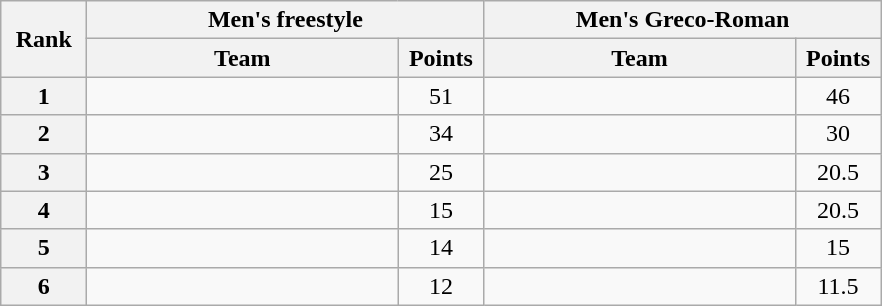<table class="wikitable" style="text-align:center;">
<tr>
<th width=50 rowspan="2">Rank</th>
<th colspan="2">Men's freestyle</th>
<th colspan="2">Men's Greco-Roman</th>
</tr>
<tr>
<th width=200>Team</th>
<th width=50>Points</th>
<th width=200>Team</th>
<th width=50>Points</th>
</tr>
<tr>
<th>1</th>
<td align=left></td>
<td>51</td>
<td align=left></td>
<td>46</td>
</tr>
<tr>
<th>2</th>
<td align=left></td>
<td>34</td>
<td align=left></td>
<td>30</td>
</tr>
<tr>
<th>3</th>
<td align=left></td>
<td>25</td>
<td align=left></td>
<td>20.5</td>
</tr>
<tr>
<th>4</th>
<td align=left></td>
<td>15</td>
<td align=left></td>
<td>20.5</td>
</tr>
<tr>
<th>5</th>
<td align=left></td>
<td>14</td>
<td align=left></td>
<td>15</td>
</tr>
<tr>
<th>6</th>
<td align=left></td>
<td>12</td>
<td align=left></td>
<td>11.5</td>
</tr>
</table>
